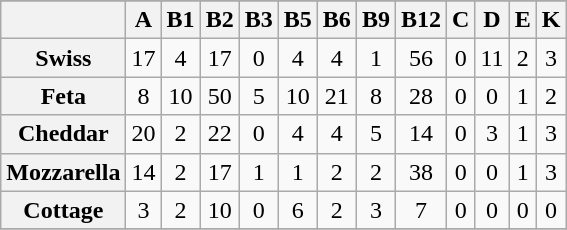<table class="wikitable sortable" style="text-align:center;">
<tr>
</tr>
<tr>
<th class=unsortable></th>
<th>A</th>
<th>B1</th>
<th>B2</th>
<th>B3</th>
<th>B5</th>
<th>B6</th>
<th>B9</th>
<th>B12</th>
<th>C</th>
<th>D</th>
<th>E</th>
<th>K</th>
</tr>
<tr>
<th scope=row>Swiss</th>
<td>17</td>
<td>4</td>
<td>17</td>
<td>0</td>
<td>4</td>
<td>4</td>
<td>1</td>
<td>56</td>
<td>0</td>
<td>11</td>
<td>2</td>
<td>3</td>
</tr>
<tr>
<th scope=row>Feta</th>
<td>8</td>
<td>10</td>
<td>50</td>
<td>5</td>
<td>10</td>
<td>21</td>
<td>8</td>
<td>28</td>
<td>0</td>
<td>0</td>
<td>1</td>
<td>2</td>
</tr>
<tr>
<th scope=row>Cheddar</th>
<td>20</td>
<td>2</td>
<td>22</td>
<td>0</td>
<td>4</td>
<td>4</td>
<td>5</td>
<td>14</td>
<td>0</td>
<td>3</td>
<td>1</td>
<td>3</td>
</tr>
<tr>
<th scope=row>Mozzarella</th>
<td>14</td>
<td>2</td>
<td>17</td>
<td>1</td>
<td>1</td>
<td>2</td>
<td>2</td>
<td>38</td>
<td>0</td>
<td>0</td>
<td>1</td>
<td>3</td>
</tr>
<tr>
<th scope=row>Cottage</th>
<td>3</td>
<td>2</td>
<td>10</td>
<td>0</td>
<td>6</td>
<td>2</td>
<td>3</td>
<td>7</td>
<td>0</td>
<td>0</td>
<td>0</td>
<td>0</td>
</tr>
<tr>
</tr>
</table>
